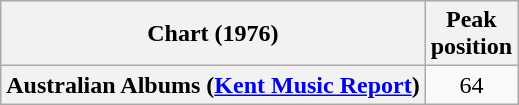<table class="wikitable sortable plainrowheaders">
<tr>
<th scope="col">Chart (1976)</th>
<th scope="col">Peak<br>position</th>
</tr>
<tr>
<th scope="row">Australian Albums (<a href='#'>Kent Music Report</a>)</th>
<td style="text-align:center;">64</td>
</tr>
</table>
